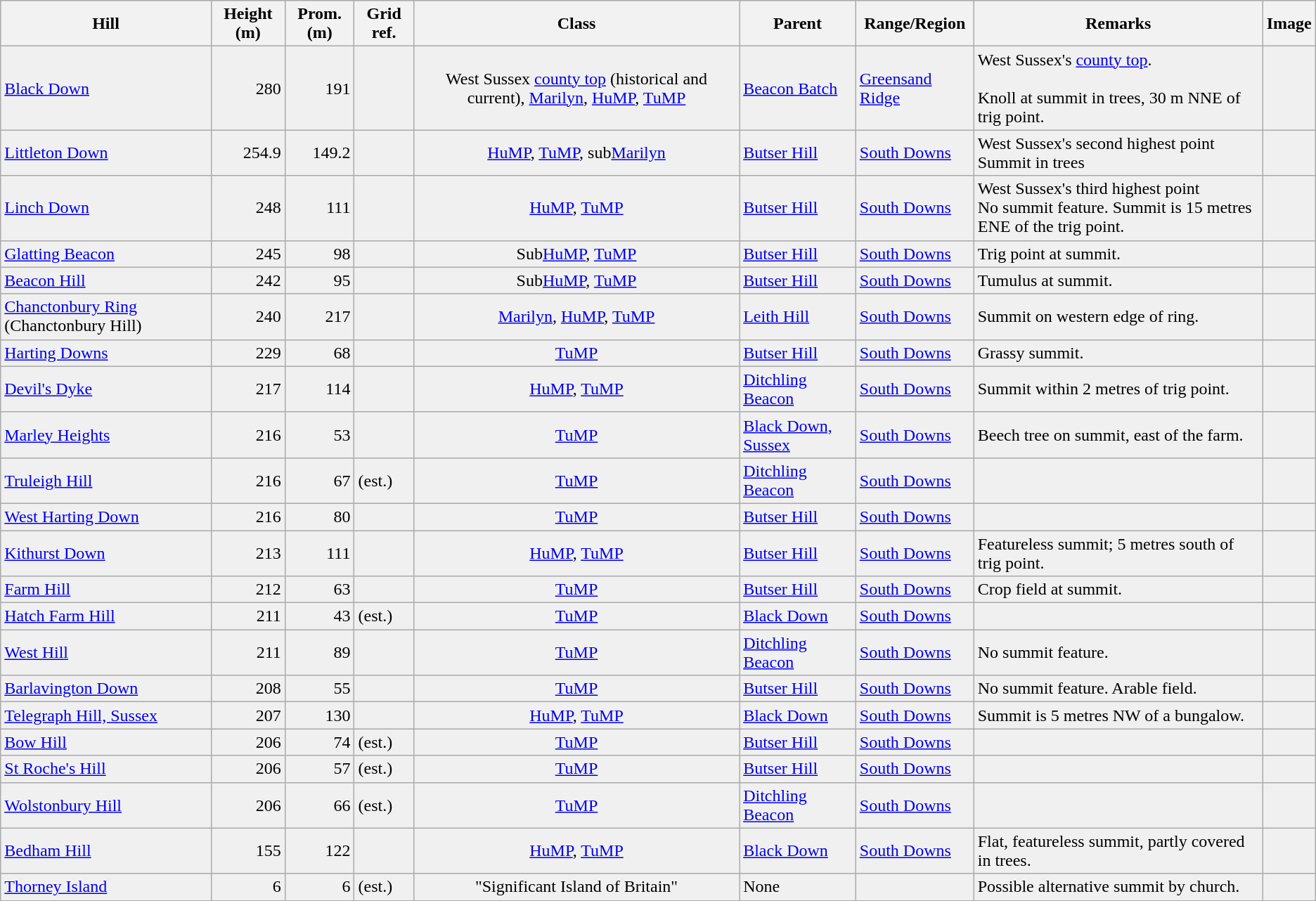<table class="wikitable sortable" style="border-collapse: collapse; background:#f0f0f0;":#f0f0f0;">
<tr>
<th>Hill</th>
<th>Height (m)</th>
<th>Prom. (m)</th>
<th>Grid ref.</th>
<th>Class</th>
<th>Parent</th>
<th>Range/Region</th>
<th class="unsortable">Remarks</th>
<th class="unsortable">Image</th>
</tr>
<tr>
<td><a href='#'>Black Down</a></td>
<td align=right>280</td>
<td align=right>191</td>
<td></td>
<td align=center>West Sussex <a href='#'>county top</a> (historical and current), <a href='#'>Marilyn</a>, <a href='#'>HuMP</a>, <a href='#'>TuMP</a></td>
<td><a href='#'>Beacon Batch</a></td>
<td><a href='#'>Greensand Ridge</a></td>
<td>West Sussex's <a href='#'>county top</a>.<br><br>Knoll at summit in trees, 30 m NNE of trig point.<br></td>
<td></td>
</tr>
<tr>
<td><a href='#'>Littleton Down</a></td>
<td align=right>254.9</td>
<td align=right>149.2</td>
<td></td>
<td align=center><a href='#'>HuMP</a>, <a href='#'>TuMP</a>, sub<a href='#'>Marilyn</a></td>
<td><a href='#'>Butser Hill</a></td>
<td><a href='#'>South Downs</a></td>
<td>West Sussex's second highest point<br>Summit in trees</td>
<td></td>
</tr>
<tr>
<td><a href='#'>Linch Down</a></td>
<td align=right>248</td>
<td align=right>111</td>
<td></td>
<td align=center><a href='#'>HuMP</a>, <a href='#'>TuMP</a></td>
<td><a href='#'>Butser Hill</a></td>
<td><a href='#'>South Downs</a></td>
<td>West Sussex's third highest point<br>No summit feature. Summit is 15 metres ENE of the trig point.</td>
<td></td>
</tr>
<tr>
<td><a href='#'>Glatting Beacon</a></td>
<td align=right>245</td>
<td align=right>98</td>
<td></td>
<td align=center>Sub<a href='#'>HuMP</a>, <a href='#'>TuMP</a></td>
<td><a href='#'>Butser Hill</a></td>
<td><a href='#'>South Downs</a></td>
<td>Trig point at summit.</td>
<td></td>
</tr>
<tr>
<td><a href='#'>Beacon Hill</a></td>
<td align=right>242</td>
<td align=right>95</td>
<td></td>
<td align=center>Sub<a href='#'>HuMP</a>, <a href='#'>TuMP</a></td>
<td><a href='#'>Butser Hill</a></td>
<td><a href='#'>South Downs</a></td>
<td>Tumulus at summit.</td>
<td></td>
</tr>
<tr>
<td><a href='#'>Chanctonbury Ring</a> (Chanctonbury Hill)</td>
<td align=right>240</td>
<td align=right>217</td>
<td></td>
<td align=center><a href='#'>Marilyn</a>, <a href='#'>HuMP</a>, <a href='#'>TuMP</a></td>
<td><a href='#'>Leith Hill</a></td>
<td><a href='#'>South Downs</a></td>
<td>Summit on western edge of ring.</td>
<td></td>
</tr>
<tr>
<td><a href='#'>Harting Downs</a></td>
<td align=right>229</td>
<td align=right>68</td>
<td></td>
<td align=center><a href='#'>TuMP</a></td>
<td><a href='#'>Butser Hill</a></td>
<td><a href='#'>South Downs</a></td>
<td>Grassy summit.</td>
<td></td>
</tr>
<tr>
<td><a href='#'>Devil's Dyke</a></td>
<td align=right>217</td>
<td align=right>114</td>
<td></td>
<td align=center><a href='#'>HuMP</a>, <a href='#'>TuMP</a></td>
<td><a href='#'>Ditchling Beacon</a></td>
<td><a href='#'>South Downs</a></td>
<td>Summit within 2 metres of trig point.</td>
<td></td>
</tr>
<tr>
<td><a href='#'>Marley Heights</a></td>
<td align=right>216</td>
<td align=right>53</td>
<td></td>
<td align=center><a href='#'>TuMP</a></td>
<td><a href='#'>Black Down, Sussex</a></td>
<td><a href='#'>South Downs</a></td>
<td>Beech tree on summit, east of the farm.</td>
<td></td>
</tr>
<tr>
<td><a href='#'>Truleigh Hill</a></td>
<td align=right>216</td>
<td align=right>67</td>
<td> (est.)</td>
<td align=center><a href='#'>TuMP</a></td>
<td><a href='#'>Ditchling Beacon</a></td>
<td><a href='#'>South Downs</a></td>
<td></td>
<td></td>
</tr>
<tr>
<td><a href='#'>West Harting Down</a></td>
<td align=right>216</td>
<td align=right>80</td>
<td></td>
<td align=center><a href='#'>TuMP</a></td>
<td><a href='#'>Butser Hill</a></td>
<td><a href='#'>South Downs</a></td>
<td></td>
<td></td>
</tr>
<tr>
<td><a href='#'>Kithurst Down</a></td>
<td align=right>213</td>
<td align=right>111</td>
<td></td>
<td align=center><a href='#'>HuMP</a>, <a href='#'>TuMP</a></td>
<td><a href='#'>Butser Hill</a></td>
<td><a href='#'>South Downs</a></td>
<td>Featureless summit; 5 metres south of trig point.</td>
<td></td>
</tr>
<tr>
<td><a href='#'>Farm Hill</a></td>
<td align=right>212</td>
<td align=right>63</td>
<td></td>
<td align=center><a href='#'>TuMP</a></td>
<td><a href='#'>Butser Hill</a></td>
<td><a href='#'>South Downs</a></td>
<td>Crop field at summit.</td>
<td></td>
</tr>
<tr>
<td><a href='#'>Hatch Farm Hill</a></td>
<td align=right>211</td>
<td align=right>43</td>
<td> (est.)</td>
<td align=center><a href='#'>TuMP</a></td>
<td><a href='#'>Black Down</a></td>
<td><a href='#'>South Downs</a></td>
<td></td>
<td></td>
</tr>
<tr>
<td><a href='#'>West Hill</a></td>
<td align=right>211</td>
<td align=right>89</td>
<td></td>
<td align=center><a href='#'>TuMP</a></td>
<td><a href='#'>Ditchling Beacon</a></td>
<td><a href='#'>South Downs</a></td>
<td>No summit feature.</td>
<td></td>
</tr>
<tr>
<td><a href='#'>Barlavington Down</a></td>
<td align=right>208</td>
<td align=right>55</td>
<td></td>
<td align=center><a href='#'>TuMP</a></td>
<td><a href='#'>Butser Hill</a></td>
<td><a href='#'>South Downs</a></td>
<td>No summit feature. Arable field.</td>
<td></td>
</tr>
<tr>
<td><a href='#'>Telegraph Hill, Sussex</a></td>
<td align=right>207</td>
<td align=right>130</td>
<td></td>
<td align=center><a href='#'>HuMP</a>, <a href='#'>TuMP</a></td>
<td><a href='#'>Black Down</a></td>
<td><a href='#'>South Downs</a></td>
<td>Summit is 5 metres NW of a bungalow.</td>
<td></td>
</tr>
<tr>
<td><a href='#'>Bow Hill</a></td>
<td align=right>206</td>
<td align=right>74</td>
<td> (est.)</td>
<td align=center><a href='#'>TuMP</a></td>
<td><a href='#'>Butser Hill</a></td>
<td><a href='#'>South Downs</a></td>
<td></td>
<td></td>
</tr>
<tr>
<td><a href='#'>St Roche's Hill</a></td>
<td align=right>206</td>
<td align=right>57</td>
<td> (est.)</td>
<td align=center><a href='#'>TuMP</a></td>
<td><a href='#'>Butser Hill</a></td>
<td><a href='#'>South Downs</a></td>
<td></td>
<td></td>
</tr>
<tr>
<td><a href='#'>Wolstonbury Hill</a></td>
<td align=right>206</td>
<td align=right>66</td>
<td> (est.)</td>
<td align=center><a href='#'>TuMP</a></td>
<td><a href='#'>Ditchling Beacon</a></td>
<td><a href='#'>South Downs</a></td>
<td></td>
<td></td>
</tr>
<tr>
<td><a href='#'>Bedham Hill</a></td>
<td align=right>155</td>
<td align=right>122</td>
<td></td>
<td align=center><a href='#'>HuMP</a>, <a href='#'>TuMP</a></td>
<td><a href='#'>Black Down</a></td>
<td><a href='#'>South Downs</a></td>
<td>Flat, featureless summit, partly covered in trees.</td>
<td></td>
</tr>
<tr>
<td><a href='#'>Thorney Island</a></td>
<td align=right>6</td>
<td align=right>6</td>
<td> (est.)</td>
<td align=center>"Significant Island of Britain"</td>
<td>None</td>
<td></td>
<td>Possible alternative summit by church.</td>
<td></td>
</tr>
</table>
